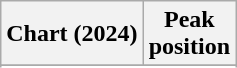<table class="wikitable sortable plainrowheaders" style="text-align:center">
<tr>
<th scope="col">Chart (2024)</th>
<th scope="col">Peak<br>position</th>
</tr>
<tr>
</tr>
<tr>
</tr>
<tr>
</tr>
</table>
